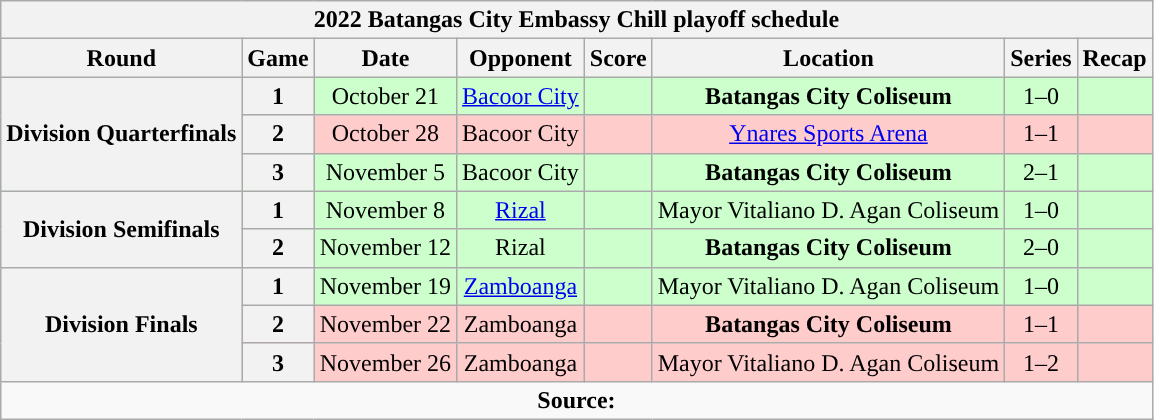<table class="wikitable" style="text-align:center">
<tr>
<th colspan=8>2022 Batangas City Embassy Chill playoff schedule</th>
</tr>
<tr>
<th>Round</th>
<th>Game</th>
<th>Date</th>
<th>Opponent</th>
<th>Score</th>
<th>Location</th>
<th>Series</th>
<th>Recap<br></th>
</tr>
<tr style="background:#cfc">
<th rowspan=3>Division Quarterfinals</th>
<th>1</th>
<td>October 21</td>
<td><a href='#'>Bacoor City</a></td>
<td></td>
<td><strong>Batangas City Coliseum</strong></td>
<td>1–0</td>
<td></td>
</tr>
<tr style="background:#fcc">
<th>2</th>
<td>October 28</td>
<td>Bacoor City</td>
<td></td>
<td><a href='#'>Ynares Sports Arena</a></td>
<td>1–1</td>
<td></td>
</tr>
<tr style="background:#cfc">
<th>3</th>
<td>November 5</td>
<td>Bacoor City</td>
<td></td>
<td><strong>Batangas City Coliseum</strong></td>
<td>2–1</td>
<td><br></td>
</tr>
<tr style="background:#cfc">
<th rowspan=2>Division Semifinals</th>
<th>1</th>
<td>November 8</td>
<td><a href='#'>Rizal</a></td>
<td></td>
<td>Mayor Vitaliano D. Agan Coliseum</td>
<td>1–0</td>
<td></td>
</tr>
<tr style="background:#cfc">
<th>2</th>
<td>November 12</td>
<td>Rizal</td>
<td></td>
<td><strong>Batangas City Coliseum</strong></td>
<td>2–0</td>
<td><br></td>
</tr>
<tr style="background:#cfc">
<th rowspan=3>Division Finals</th>
<th>1</th>
<td>November 19</td>
<td><a href='#'>Zamboanga</a></td>
<td></td>
<td>Mayor Vitaliano D. Agan Coliseum</td>
<td>1–0</td>
<td></td>
</tr>
<tr style="background:#fcc">
<th>2</th>
<td>November 22</td>
<td>Zamboanga</td>
<td></td>
<td><strong>Batangas City Coliseum</strong></td>
<td>1–1</td>
<td></td>
</tr>
<tr style="background:#fcc">
<th>3</th>
<td>November 26</td>
<td>Zamboanga</td>
<td></td>
<td>Mayor Vitaliano D. Agan Coliseum</td>
<td>1–2</td>
<td></td>
</tr>
<tr>
<td colspan=8 align=center><strong>Source: </strong></td>
</tr>
</table>
